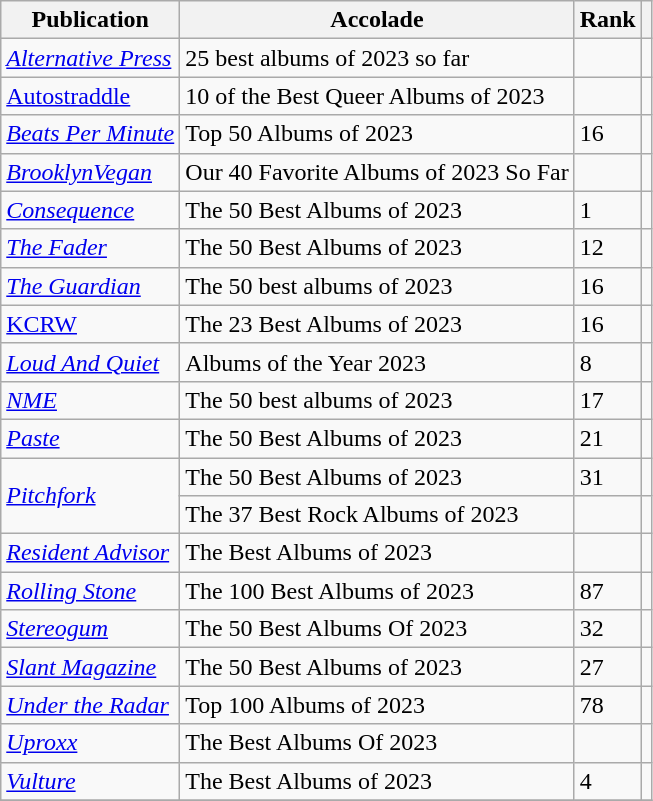<table class="wikitable sortable">
<tr>
<th>Publication</th>
<th>Accolade</th>
<th>Rank</th>
<th class="unsortable"></th>
</tr>
<tr>
<td><em><a href='#'>Alternative Press</a></em></td>
<td>25 best albums of 2023 so far</td>
<td></td>
<td></td>
</tr>
<tr>
<td><a href='#'>Autostraddle</a></td>
<td>10 of the Best Queer Albums of 2023</td>
<td></td>
<td></td>
</tr>
<tr>
<td><em><a href='#'>Beats Per Minute</a></em></td>
<td>Top 50 Albums of 2023</td>
<td>16</td>
<td></td>
</tr>
<tr>
<td><em><a href='#'>BrooklynVegan</a></em></td>
<td>Our 40 Favorite Albums of 2023 So Far</td>
<td></td>
<td></td>
</tr>
<tr>
<td><em><a href='#'>Consequence</a></em></td>
<td>The 50 Best Albums of 2023</td>
<td>1</td>
<td></td>
</tr>
<tr>
<td><em><a href='#'>The Fader</a></em></td>
<td>The 50 Best Albums of 2023</td>
<td>12</td>
<td></td>
</tr>
<tr>
<td><em><a href='#'>The Guardian</a></em></td>
<td>The 50 best albums of 2023</td>
<td>16</td>
<td></td>
</tr>
<tr>
<td><a href='#'>KCRW</a></td>
<td>The 23 Best Albums of 2023</td>
<td>16</td>
<td></td>
</tr>
<tr>
<td><em><a href='#'>Loud And Quiet</a></em></td>
<td>Albums of the Year 2023</td>
<td>8</td>
<td></td>
</tr>
<tr>
<td><em><a href='#'>NME</a></em></td>
<td>The 50 best albums of 2023</td>
<td>17</td>
<td></td>
</tr>
<tr>
<td><em><a href='#'>Paste</a></em></td>
<td>The 50 Best Albums of 2023</td>
<td>21</td>
<td></td>
</tr>
<tr>
<td rowspan="2"><a href='#'><em>Pitchfork</em></a></td>
<td>The 50 Best Albums of 2023</td>
<td>31</td>
<td></td>
</tr>
<tr>
<td>The 37 Best Rock Albums of 2023</td>
<td></td>
<td></td>
</tr>
<tr>
<td><em><a href='#'>Resident Advisor</a></em></td>
<td>The Best Albums of 2023</td>
<td></td>
<td></td>
</tr>
<tr>
<td><em><a href='#'>Rolling Stone</a></em></td>
<td>The 100 Best Albums of 2023</td>
<td>87</td>
<td></td>
</tr>
<tr>
<td><em><a href='#'>Stereogum</a></em></td>
<td>The 50 Best Albums Of 2023</td>
<td>32</td>
<td></td>
</tr>
<tr>
<td><em><a href='#'>Slant Magazine</a></em></td>
<td>The 50 Best Albums of 2023</td>
<td>27</td>
<td></td>
</tr>
<tr>
<td><em><a href='#'>Under the Radar</a></em></td>
<td>Top 100 Albums of 2023</td>
<td>78</td>
<td></td>
</tr>
<tr>
<td><em><a href='#'>Uproxx</a></em></td>
<td>The Best Albums Of 2023</td>
<td></td>
<td></td>
</tr>
<tr>
<td><a href='#'><em>Vulture</em></a></td>
<td>The Best Albums of 2023</td>
<td>4</td>
<td></td>
</tr>
<tr>
</tr>
</table>
